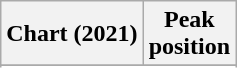<table class="wikitable plainrowheaders" style="text-align:center">
<tr>
<th scope="col">Chart (2021)</th>
<th scope="col">Peak<br>position</th>
</tr>
<tr>
</tr>
<tr>
</tr>
<tr>
</tr>
</table>
